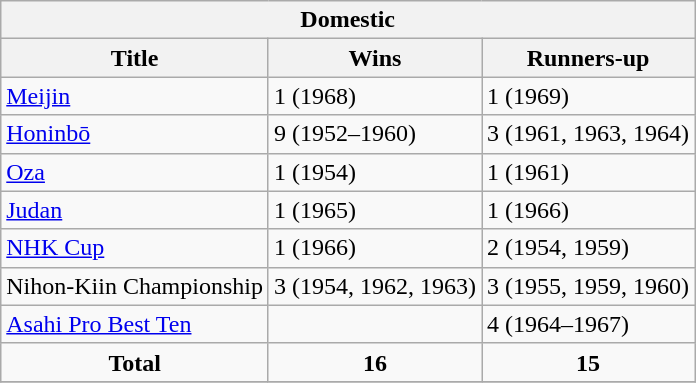<table class="wikitable">
<tr>
<th colspan=3>Domestic</th>
</tr>
<tr>
<th>Title</th>
<th>Wins</th>
<th>Runners-up</th>
</tr>
<tr>
<td><a href='#'>Meijin</a></td>
<td>1 (1968)</td>
<td>1 (1969)</td>
</tr>
<tr>
<td><a href='#'>Honinbō</a></td>
<td>9 (1952–1960)</td>
<td>3 (1961, 1963, 1964)</td>
</tr>
<tr>
<td><a href='#'>Oza</a></td>
<td>1 (1954)</td>
<td>1 (1961)</td>
</tr>
<tr>
<td><a href='#'>Judan</a></td>
<td>1 (1965)</td>
<td>1 (1966)</td>
</tr>
<tr>
<td><a href='#'>NHK Cup</a></td>
<td>1 (1966)</td>
<td>2 (1954, 1959)</td>
</tr>
<tr>
<td>Nihon-Kiin Championship</td>
<td>3 (1954, 1962, 1963)</td>
<td>3 (1955, 1959, 1960)</td>
</tr>
<tr>
<td><a href='#'>Asahi Pro Best Ten</a></td>
<td></td>
<td>4 (1964–1967)</td>
</tr>
<tr align="center">
<td><strong>Total</strong></td>
<td><strong>16</strong></td>
<td><strong>15</strong></td>
</tr>
<tr>
</tr>
</table>
